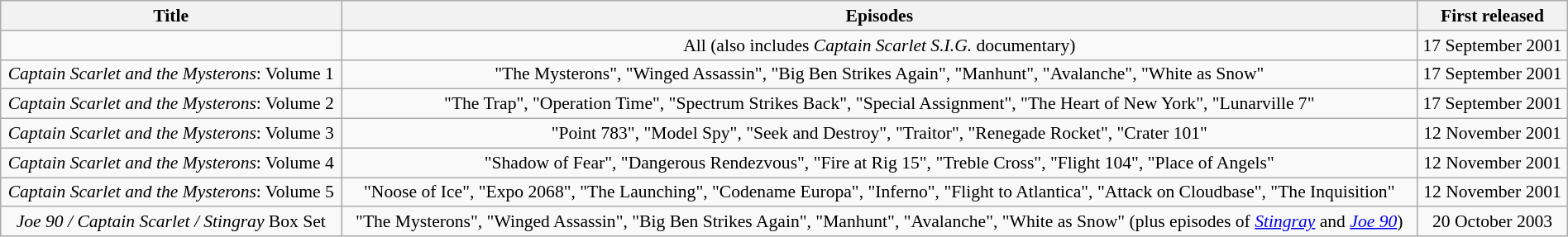<table class="wikitable" style="width: 100%; text-align: center; font-size: 90%">
<tr>
<th>Title</th>
<th>Episodes</th>
<th>First released</th>
</tr>
<tr>
<td></td>
<td>All (also includes <em>Captain Scarlet S.I.G.</em> documentary)</td>
<td>17 September 2001</td>
</tr>
<tr>
<td><em>Captain Scarlet and the Mysterons</em>: Volume 1</td>
<td>"The Mysterons", "Winged Assassin", "Big Ben Strikes Again", "Manhunt", "Avalanche", "White as Snow"</td>
<td>17 September 2001</td>
</tr>
<tr>
<td><em>Captain Scarlet and the Mysterons</em>: Volume 2</td>
<td>"The Trap", "Operation Time", "Spectrum Strikes Back", "Special Assignment", "The Heart of New York", "Lunarville 7"</td>
<td>17 September 2001</td>
</tr>
<tr>
<td><em>Captain Scarlet and the Mysterons</em>: Volume 3</td>
<td>"Point 783", "Model Spy", "Seek and Destroy", "Traitor", "Renegade Rocket", "Crater 101"</td>
<td>12 November 2001</td>
</tr>
<tr>
<td><em>Captain Scarlet and the Mysterons</em>: Volume 4</td>
<td>"Shadow of Fear", "Dangerous Rendezvous", "Fire at Rig 15", "Treble Cross", "Flight 104", "Place of Angels"</td>
<td>12 November 2001</td>
</tr>
<tr>
<td><em>Captain Scarlet and the Mysterons</em>: Volume 5</td>
<td>"Noose of Ice", "Expo 2068", "The Launching", "Codename Europa", "Inferno", "Flight to Atlantica", "Attack on Cloudbase", "The Inquisition"</td>
<td>12 November 2001</td>
</tr>
<tr>
<td><em>Joe 90 / Captain Scarlet / Stingray</em> Box Set</td>
<td>"The Mysterons", "Winged Assassin", "Big Ben Strikes Again", "Manhunt", "Avalanche", "White as Snow" (plus episodes of <em><a href='#'>Stingray</a></em> and <em><a href='#'>Joe 90</a></em>)</td>
<td>20 October 2003</td>
</tr>
</table>
